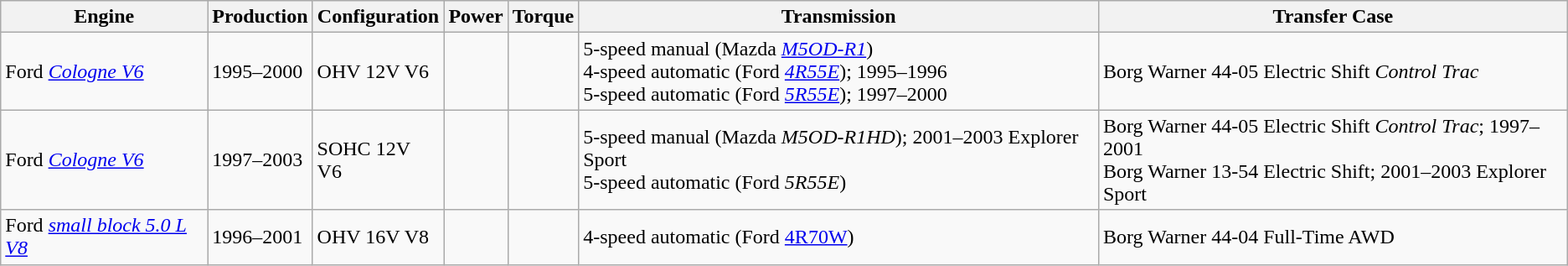<table class="wikitable">
<tr>
<th>Engine</th>
<th>Production</th>
<th>Configuration</th>
<th>Power</th>
<th>Torque</th>
<th>Transmission</th>
<th>Transfer Case</th>
</tr>
<tr>
<td>Ford <a href='#'><em>Cologne V6</em></a></td>
<td>1995–2000</td>
<td> OHV 12V V6</td>
<td></td>
<td></td>
<td>5-speed manual (Mazda <a href='#'><em>M5OD-R1</em></a>)<br>4-speed automatic (Ford <a href='#'><em>4R55E</em></a>); 1995–1996<br>5-speed automatic (Ford <a href='#'><em>5R55E</em></a>); 1997–2000</td>
<td>Borg Warner 44-05 Electric Shift <em>Control Trac</em></td>
</tr>
<tr>
<td>Ford <em><a href='#'>Cologne V6</a></em></td>
<td>1997–2003</td>
<td> SOHC 12V V6</td>
<td></td>
<td></td>
<td>5-speed manual (Mazda <em>M5OD-R1HD</em>); 2001–2003 Explorer Sport<br>5-speed automatic (Ford <em>5R55E</em>)</td>
<td>Borg Warner 44-05 Electric Shift <em>Control Trac</em>; 1997–2001<br>Borg Warner 13-54 Electric Shift; 2001–2003 Explorer Sport</td>
</tr>
<tr>
<td>Ford <em><a href='#'>small block 5.0 L V8</a></em></td>
<td>1996–2001</td>
<td> OHV 16V V8</td>
<td></td>
<td></td>
<td>4-speed automatic (Ford <a href='#'>4R70W</a>)</td>
<td>Borg Warner 44-04 Full-Time AWD</td>
</tr>
</table>
